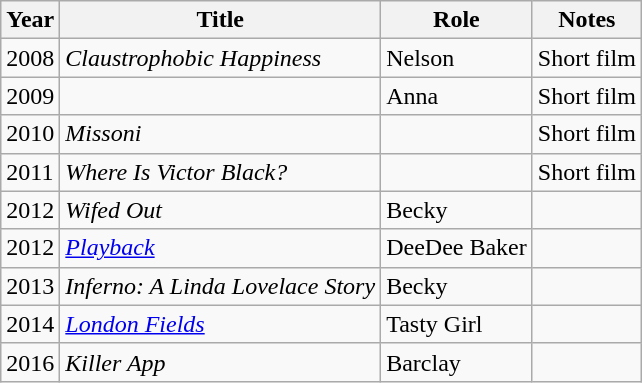<table class="wikitable sortable">
<tr>
<th>Year</th>
<th>Title</th>
<th>Role</th>
<th class="unsortable">Notes</th>
</tr>
<tr>
<td>2008</td>
<td><em>Claustrophobic Happiness</em></td>
<td>Nelson</td>
<td>Short film</td>
</tr>
<tr>
<td>2009</td>
<td><em></em></td>
<td>Anna</td>
<td>Short film</td>
</tr>
<tr>
<td>2010</td>
<td><em>Missoni</em></td>
<td></td>
<td>Short film</td>
</tr>
<tr>
<td>2011</td>
<td><em>Where Is Victor Black?</em></td>
<td></td>
<td>Short film</td>
</tr>
<tr>
<td>2012</td>
<td><em>Wifed Out</em></td>
<td>Becky</td>
<td></td>
</tr>
<tr>
<td>2012</td>
<td><em><a href='#'>Playback</a></em></td>
<td>DeeDee Baker</td>
<td></td>
</tr>
<tr>
<td>2013</td>
<td><em>Inferno: A Linda Lovelace Story</em></td>
<td>Becky</td>
<td></td>
</tr>
<tr>
<td>2014</td>
<td><em><a href='#'>London Fields</a></em></td>
<td>Tasty Girl</td>
<td></td>
</tr>
<tr>
<td>2016</td>
<td><em>Killer App</em></td>
<td>Barclay</td>
<td></td>
</tr>
</table>
